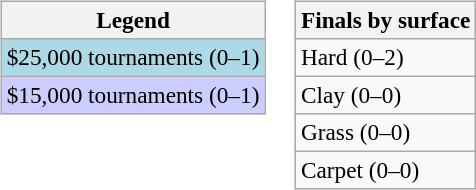<table>
<tr valign=top>
<td><br><table class=wikitable style=font-size:97%>
<tr>
<th>Legend</th>
</tr>
<tr style="background:lightblue;">
<td>$25,000 tournaments (0–1)</td>
</tr>
<tr style="background:#ccccff;">
<td>$15,000 tournaments (0–1)</td>
</tr>
</table>
</td>
<td><br><table class=wikitable style=font-size:97%>
<tr>
<th>Finals by surface</th>
</tr>
<tr>
<td>Hard (0–2)</td>
</tr>
<tr>
<td>Clay (0–0)</td>
</tr>
<tr>
<td>Grass (0–0)</td>
</tr>
<tr>
<td>Carpet (0–0)</td>
</tr>
</table>
</td>
</tr>
</table>
